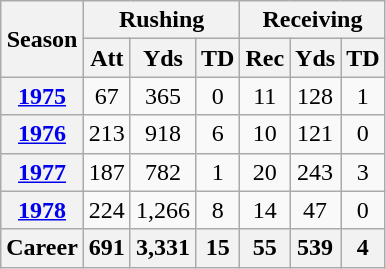<table class="wikitable" style="text-align:center;">
<tr>
<th rowspan="2">Season</th>
<th colspan="3">Rushing</th>
<th colspan="3">Receiving</th>
</tr>
<tr>
<th>Att</th>
<th>Yds</th>
<th>TD</th>
<th>Rec</th>
<th>Yds</th>
<th>TD</th>
</tr>
<tr>
<th><a href='#'>1975</a></th>
<td>67</td>
<td>365</td>
<td>0</td>
<td>11</td>
<td>128</td>
<td>1</td>
</tr>
<tr>
<th><a href='#'>1976</a></th>
<td>213</td>
<td>918</td>
<td>6</td>
<td>10</td>
<td>121</td>
<td>0</td>
</tr>
<tr>
<th><a href='#'>1977</a></th>
<td>187</td>
<td>782</td>
<td>1</td>
<td>20</td>
<td>243</td>
<td>3</td>
</tr>
<tr>
<th><a href='#'>1978</a></th>
<td>224</td>
<td>1,266</td>
<td>8</td>
<td>14</td>
<td>47</td>
<td>0</td>
</tr>
<tr>
<th>Career</th>
<th>691</th>
<th>3,331</th>
<th>15</th>
<th>55</th>
<th>539</th>
<th>4</th>
</tr>
</table>
